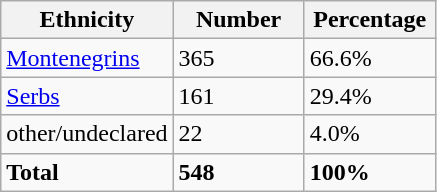<table class="wikitable">
<tr>
<th width="100px">Ethnicity</th>
<th width="80px">Number</th>
<th width="80px">Percentage</th>
</tr>
<tr>
<td><a href='#'>Montenegrins</a></td>
<td>365</td>
<td>66.6%</td>
</tr>
<tr>
<td><a href='#'>Serbs</a></td>
<td>161</td>
<td>29.4%</td>
</tr>
<tr>
<td>other/undeclared</td>
<td>22</td>
<td>4.0%</td>
</tr>
<tr>
<td><strong>Total</strong></td>
<td><strong>548</strong></td>
<td><strong>100%</strong></td>
</tr>
</table>
